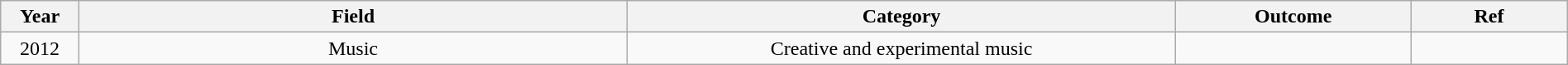<table class="wikitable" style="width:100%;">
<tr>
<th width=5%>Year</th>
<th style="width:35%;">Field</th>
<th style="width:35%;">Category</th>
<th style="width:15%;">Outcome</th>
<th style="width:10%;">Ref</th>
</tr>
<tr>
<td style="text-align:center;">2012</td>
<td style="text-align:center;">Music</td>
<td style="text-align:center;">Creative and experimental music</td>
<td></td>
<td></td>
</tr>
</table>
